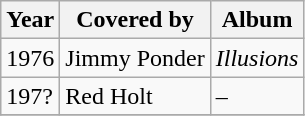<table class="wikitable">
<tr>
<th>Year</th>
<th>Covered by</th>
<th>Album</th>
</tr>
<tr>
<td>1976</td>
<td>Jimmy Ponder</td>
<td><em>Illusions</em></td>
</tr>
<tr>
<td>197?</td>
<td>Red Holt</td>
<td>–</td>
</tr>
<tr>
</tr>
</table>
